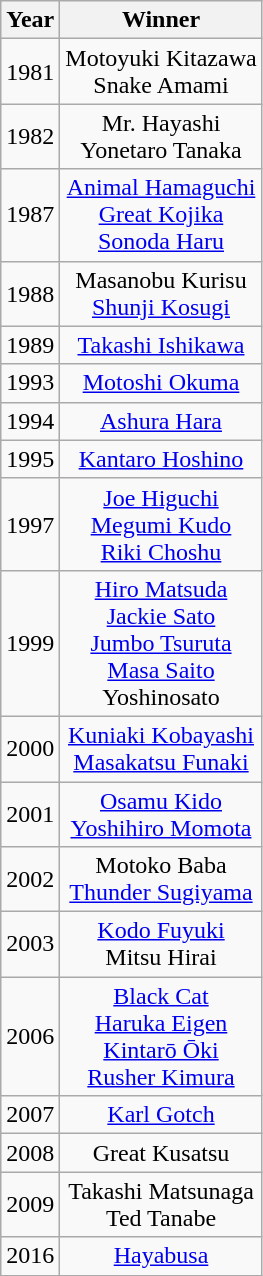<table class="wikitable sortable" style="text-align: center">
<tr>
<th>Year</th>
<th>Winner</th>
</tr>
<tr>
<td>1981</td>
<td>Motoyuki Kitazawa<br>Snake Amami</td>
</tr>
<tr>
<td>1982</td>
<td>Mr. Hayashi<br>Yonetaro Tanaka</td>
</tr>
<tr>
<td>1987</td>
<td><a href='#'>Animal Hamaguchi</a><br><a href='#'>Great Kojika</a><br><a href='#'>Sonoda Haru</a></td>
</tr>
<tr>
<td>1988</td>
<td>Masanobu Kurisu<br><a href='#'>Shunji Kosugi</a></td>
</tr>
<tr>
<td>1989</td>
<td><a href='#'>Takashi Ishikawa</a></td>
</tr>
<tr>
<td>1993</td>
<td><a href='#'>Motoshi Okuma</a></td>
</tr>
<tr>
<td>1994</td>
<td><a href='#'>Ashura Hara</a></td>
</tr>
<tr>
<td>1995</td>
<td><a href='#'>Kantaro Hoshino</a></td>
</tr>
<tr>
<td>1997</td>
<td><a href='#'>Joe Higuchi</a><br><a href='#'>Megumi Kudo</a><br><a href='#'>Riki Choshu</a></td>
</tr>
<tr>
<td>1999</td>
<td><a href='#'>Hiro Matsuda</a><br><a href='#'>Jackie Sato</a><br><a href='#'>Jumbo Tsuruta</a><br><a href='#'>Masa Saito</a><br>Yoshinosato</td>
</tr>
<tr>
<td>2000</td>
<td><a href='#'>Kuniaki Kobayashi</a><br><a href='#'>Masakatsu Funaki</a></td>
</tr>
<tr>
<td>2001</td>
<td><a href='#'>Osamu Kido</a><br><a href='#'>Yoshihiro Momota</a></td>
</tr>
<tr>
<td>2002</td>
<td>Motoko Baba<br><a href='#'>Thunder Sugiyama</a></td>
</tr>
<tr>
<td>2003</td>
<td><a href='#'>Kodo Fuyuki</a><br>Mitsu Hirai</td>
</tr>
<tr>
<td>2006</td>
<td><a href='#'>Black Cat</a><br><a href='#'>Haruka Eigen</a><br><a href='#'>Kintarō Ōki</a><br><a href='#'>Rusher Kimura</a></td>
</tr>
<tr>
<td>2007</td>
<td><a href='#'>Karl Gotch</a></td>
</tr>
<tr>
<td>2008</td>
<td>Great Kusatsu</td>
</tr>
<tr>
<td>2009</td>
<td>Takashi Matsunaga<br>Ted Tanabe</td>
</tr>
<tr>
<td>2016</td>
<td><a href='#'>Hayabusa</a></td>
</tr>
</table>
